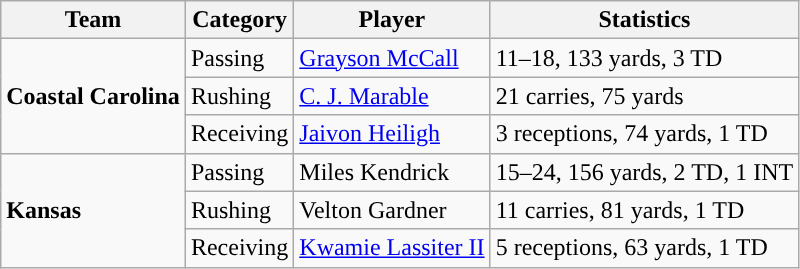<table class="wikitable" style="float: left;">
<tr>
<th>Team</th>
<th>Category</th>
<th>Player</th>
<th>Statistics</th>
</tr>
<tr>
<td rowspan=3><strong>Coastal Carolina</strong></td>
<td>Passing</td>
<td><a href='#'>Grayson McCall</a></td>
<td>11–18, 133 yards, 3 TD</td>
</tr>
<tr>
<td>Rushing</td>
<td><a href='#'>C. J. Marable</a></td>
<td>21 carries, 75 yards</td>
</tr>
<tr>
<td>Receiving</td>
<td><a href='#'>Jaivon Heiligh</a></td>
<td>3 receptions, 74 yards, 1 TD</td>
</tr>
<tr>
<td rowspan=3><strong>Kansas</strong></td>
<td>Passing</td>
<td>Miles Kendrick</td>
<td>15–24, 156 yards, 2 TD, 1 INT</td>
</tr>
<tr>
<td>Rushing</td>
<td>Velton Gardner</td>
<td>11 carries, 81 yards, 1 TD</td>
</tr>
<tr>
<td>Receiving</td>
<td><a href='#'>Kwamie Lassiter II</a></td>
<td>5 receptions, 63 yards, 1 TD</td>
</tr>
</table>
